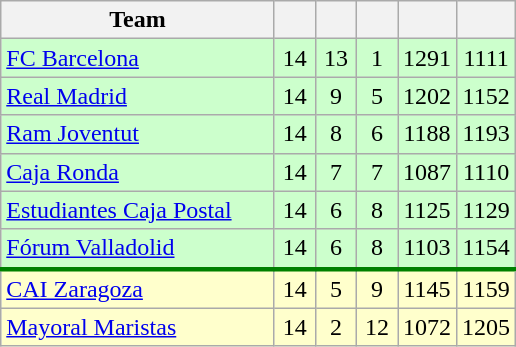<table class="wikitable" style="text-align:center;">
<tr>
<th width=175>Team</th>
<th width=20></th>
<th width=20></th>
<th width=20></th>
<th width=20></th>
<th width=20></th>
</tr>
<tr bgcolor= #ccffcc>
<td align=left><a href='#'>FC Barcelona</a></td>
<td>14</td>
<td>13</td>
<td>1</td>
<td>1291</td>
<td>1111</td>
</tr>
<tr bgcolor=#ccffcc>
<td align=left><a href='#'>Real Madrid</a></td>
<td>14</td>
<td>9</td>
<td>5</td>
<td>1202</td>
<td>1152</td>
</tr>
<tr bgcolor=#ccffcc>
<td align=left><a href='#'>Ram Joventut</a></td>
<td>14</td>
<td>8</td>
<td>6</td>
<td>1188</td>
<td>1193</td>
</tr>
<tr bgcolor=#ccffcc>
<td align=left><a href='#'>Caja Ronda</a></td>
<td>14</td>
<td>7</td>
<td>7</td>
<td>1087</td>
<td>1110</td>
</tr>
<tr bgcolor=#ccffcc>
<td align=left><a href='#'>Estudiantes Caja Postal</a></td>
<td>14</td>
<td>6</td>
<td>8</td>
<td>1125</td>
<td>1129</td>
</tr>
<tr bgcolor=#ccffcc  style="border-bottom:3px solid green;">
<td align=left><a href='#'>Fórum Valladolid</a></td>
<td>14</td>
<td>6</td>
<td>8</td>
<td>1103</td>
<td>1154</td>
</tr>
<tr bgcolor=#ffffcc>
<td align=left><a href='#'>CAI Zaragoza</a></td>
<td>14</td>
<td>5</td>
<td>9</td>
<td>1145</td>
<td>1159</td>
</tr>
<tr bgcolor=#ffffcc>
<td align=left><a href='#'>Mayoral Maristas</a></td>
<td>14</td>
<td>2</td>
<td>12</td>
<td>1072</td>
<td>1205</td>
</tr>
</table>
